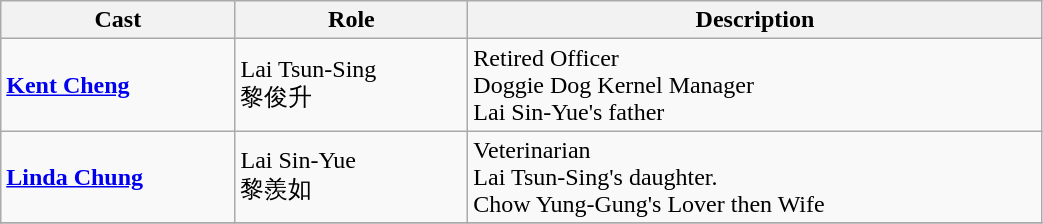<table class="wikitable" width="55%">
<tr>
<th>Cast</th>
<th>Role</th>
<th>Description</th>
</tr>
<tr>
<td><strong><a href='#'>Kent Cheng</a></strong></td>
<td>Lai Tsun-Sing <br> 黎俊升</td>
<td>Retired Officer <br> Doggie Dog Kernel Manager <br> Lai Sin-Yue's father</td>
</tr>
<tr>
<td><strong><a href='#'>Linda Chung</a></strong></td>
<td>Lai Sin-Yue <br> 黎羨如</td>
<td>Veterinarian <br> Lai Tsun-Sing's daughter. <br> Chow Yung-Gung's Lover then Wife</td>
</tr>
<tr>
</tr>
</table>
